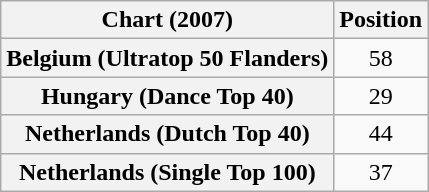<table class="wikitable sortable plainrowheaders" style="text-align:center">
<tr>
<th scope="col">Chart (2007)</th>
<th scope="col">Position</th>
</tr>
<tr>
<th scope="row">Belgium (Ultratop 50 Flanders)</th>
<td>58</td>
</tr>
<tr>
<th scope="row">Hungary (Dance Top 40)</th>
<td>29</td>
</tr>
<tr>
<th scope="row">Netherlands (Dutch Top 40)</th>
<td>44</td>
</tr>
<tr>
<th scope="row">Netherlands (Single Top 100)</th>
<td>37</td>
</tr>
</table>
